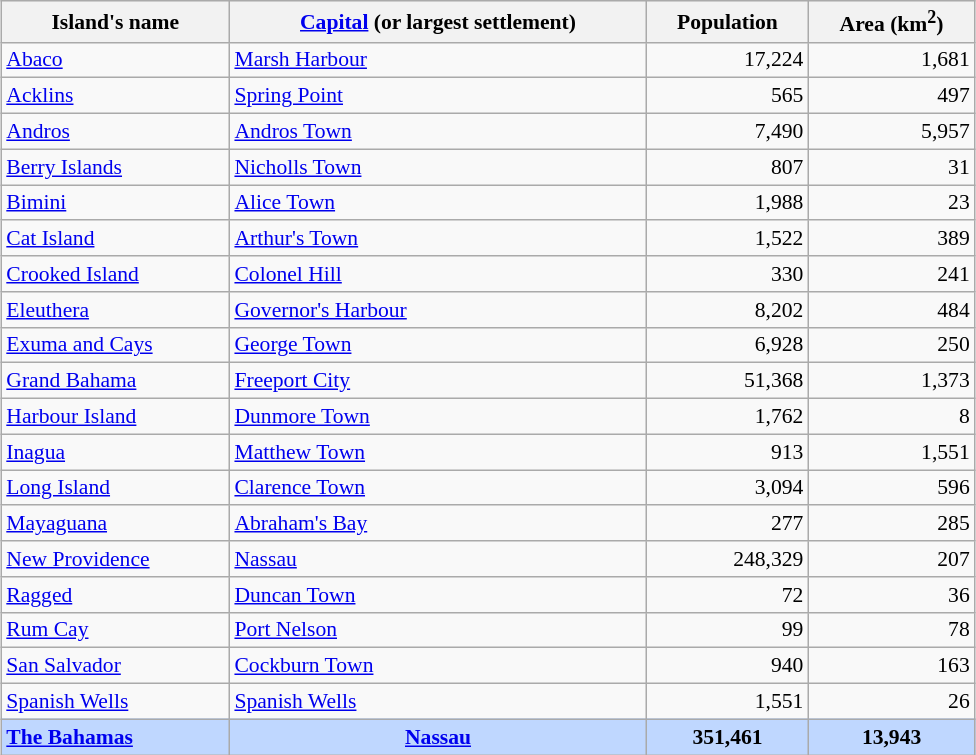<table class="wikitable sortable"  style="font-size:90%; width:650px; margin:auto;">
<tr style="background:#efefef;">
<th align="left">Island's name</th>
<th align="left"><a href='#'>Capital</a> (or largest settlement)</th>
<th align="right">Population</th>
<th align="right">Area (km<sup>2</sup>)</th>
</tr>
<tr align=center>
<td align=left><a href='#'>Abaco</a></td>
<td align=left><a href='#'>Marsh Harbour</a></td>
<td align=right>17,224</td>
<td align=right>1,681</td>
</tr>
<tr align=center>
<td align=left><a href='#'>Acklins</a></td>
<td align=left><a href='#'>Spring Point</a></td>
<td align=right>565</td>
<td align=right>497</td>
</tr>
<tr align=center>
<td align=left><a href='#'>Andros</a></td>
<td align=left><a href='#'>Andros Town</a></td>
<td align=right>7,490</td>
<td align=right>5,957</td>
</tr>
<tr align=center>
<td align=left><a href='#'>Berry Islands</a></td>
<td align=left><a href='#'>Nicholls Town</a></td>
<td align=right>807</td>
<td align=right>31</td>
</tr>
<tr align=center>
<td align=left><a href='#'>Bimini</a></td>
<td align=left><a href='#'>Alice Town</a></td>
<td align=right>1,988</td>
<td align=right>23</td>
</tr>
<tr align=center>
<td align=left><a href='#'>Cat Island</a></td>
<td align=left><a href='#'>Arthur's Town</a></td>
<td align=right>1,522</td>
<td align=right>389</td>
</tr>
<tr align=center>
<td align=left><a href='#'>Crooked Island</a></td>
<td align=left><a href='#'>Colonel Hill</a></td>
<td align=right>330</td>
<td align=right>241</td>
</tr>
<tr align=center>
<td align=left><a href='#'>Eleuthera</a></td>
<td align=left><a href='#'>Governor's Harbour</a></td>
<td align=right>8,202</td>
<td align=right>484</td>
</tr>
<tr align=center>
<td align=left><a href='#'>Exuma and Cays</a></td>
<td align=left><a href='#'>George Town</a></td>
<td align=right>6,928</td>
<td align=right>250</td>
</tr>
<tr align=center>
<td align=left><a href='#'>Grand Bahama</a></td>
<td align=left><a href='#'>Freeport City</a></td>
<td align=right>51,368</td>
<td align=right>1,373</td>
</tr>
<tr align=center>
<td align=left><a href='#'>Harbour Island</a></td>
<td align=left><a href='#'>Dunmore Town</a></td>
<td align=right>1,762</td>
<td align=right>8</td>
</tr>
<tr align=center>
<td align=left><a href='#'>Inagua</a></td>
<td align=left><a href='#'>Matthew Town</a></td>
<td align=right>913</td>
<td align=right>1,551</td>
</tr>
<tr align=center>
<td align=left><a href='#'>Long Island</a></td>
<td align=left><a href='#'>Clarence Town</a></td>
<td align=right>3,094</td>
<td align=right>596</td>
</tr>
<tr align=center>
<td align=left><a href='#'>Mayaguana</a></td>
<td align=left><a href='#'>Abraham's Bay</a></td>
<td align=right>277</td>
<td align=right>285</td>
</tr>
<tr align=center>
<td align=left><a href='#'>New Providence</a></td>
<td align=left><a href='#'>Nassau</a></td>
<td align=right>248,329</td>
<td align=right>207</td>
</tr>
<tr align=center>
<td align=left><a href='#'>Ragged</a></td>
<td align=left><a href='#'>Duncan Town</a></td>
<td align=right>72</td>
<td align=right>36</td>
</tr>
<tr align=center>
<td align=left><a href='#'>Rum Cay</a></td>
<td align=left><a href='#'>Port Nelson</a></td>
<td align=right>99</td>
<td align=right>78</td>
</tr>
<tr align=center>
<td align=left><a href='#'>San Salvador</a></td>
<td align=left><a href='#'>Cockburn Town</a></td>
<td align=right>940</td>
<td align=right>163</td>
</tr>
<tr align=center>
<td align=left><a href='#'>Spanish Wells</a></td>
<td align=left><a href='#'>Spanish Wells</a></td>
<td align=right>1,551</td>
<td align=right>26</td>
</tr>
<tr class="sortbottom" bgcolor="#BFD7FF" style="text-align:center;">
<td style="background:#bfd7ff; text-align:left;"> <strong><a href='#'>The Bahamas</a></strong></td>
<td style="background:#bfd7ff;"><strong><a href='#'>Nassau</a></strong></td>
<td style="background:#bfd7ff;"><strong>351,461</strong></td>
<td style="background:#bfd7ff;"><strong>13,943</strong></td>
</tr>
</table>
